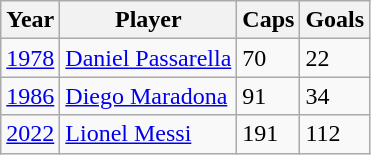<table class="wikitable">
<tr>
<th>Year</th>
<th>Player</th>
<th>Caps</th>
<th>Goals</th>
</tr>
<tr>
<td><a href='#'>1978</a></td>
<td><a href='#'>Daniel Passarella</a></td>
<td>70</td>
<td>22</td>
</tr>
<tr>
<td><a href='#'>1986</a></td>
<td><a href='#'>Diego Maradona</a></td>
<td>91</td>
<td>34</td>
</tr>
<tr>
<td><a href='#'>2022</a></td>
<td><a href='#'>Lionel Messi</a></td>
<td>191</td>
<td>112</td>
</tr>
</table>
